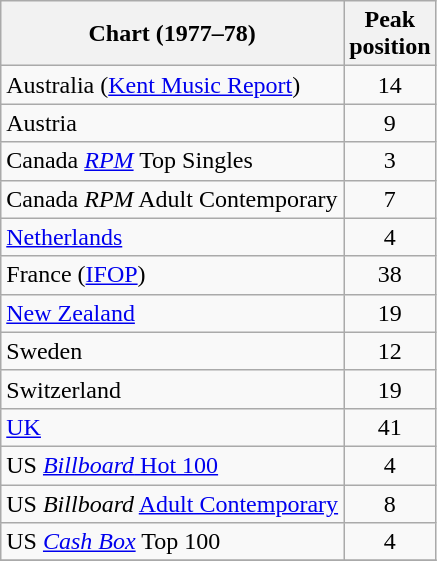<table class="wikitable sortable">
<tr>
<th align="left">Chart (1977–78)</th>
<th align="left">Peak<br>position</th>
</tr>
<tr>
<td>Australia (<a href='#'>Kent Music Report</a>)</td>
<td style="text-align:center;">14</td>
</tr>
<tr>
<td align="left">Austria</td>
<td style="text-align:center;">9</td>
</tr>
<tr>
<td>Canada <a href='#'><em>RPM</em></a> Top Singles</td>
<td style="text-align:center;">3</td>
</tr>
<tr>
<td>Canada <em>RPM</em> Adult Contemporary</td>
<td style="text-align:center;">7</td>
</tr>
<tr>
<td align="left"><a href='#'>Netherlands</a></td>
<td style="text-align:center;">4</td>
</tr>
<tr>
<td>France (<a href='#'>IFOP</a>)</td>
<td align="center">38</td>
</tr>
<tr>
<td align="left"><a href='#'>New Zealand</a></td>
<td style="text-align:center;">19</td>
</tr>
<tr>
<td align="left">Sweden</td>
<td style="text-align:center;">12</td>
</tr>
<tr>
<td align="left">Switzerland</td>
<td style="text-align:center;">19</td>
</tr>
<tr>
<td align="left"><a href='#'>UK</a></td>
<td style="text-align:center;">41</td>
</tr>
<tr>
<td align="left">US <a href='#'><em>Billboard</em> Hot 100</a></td>
<td style="text-align:center;">4</td>
</tr>
<tr>
<td align="left">US <em>Billboard</em> <a href='#'>Adult Contemporary</a></td>
<td style="text-align:center;">8</td>
</tr>
<tr>
<td align="left">US <em><a href='#'>Cash Box</a></em> Top 100</td>
<td style="text-align:center;">4</td>
</tr>
<tr>
</tr>
</table>
